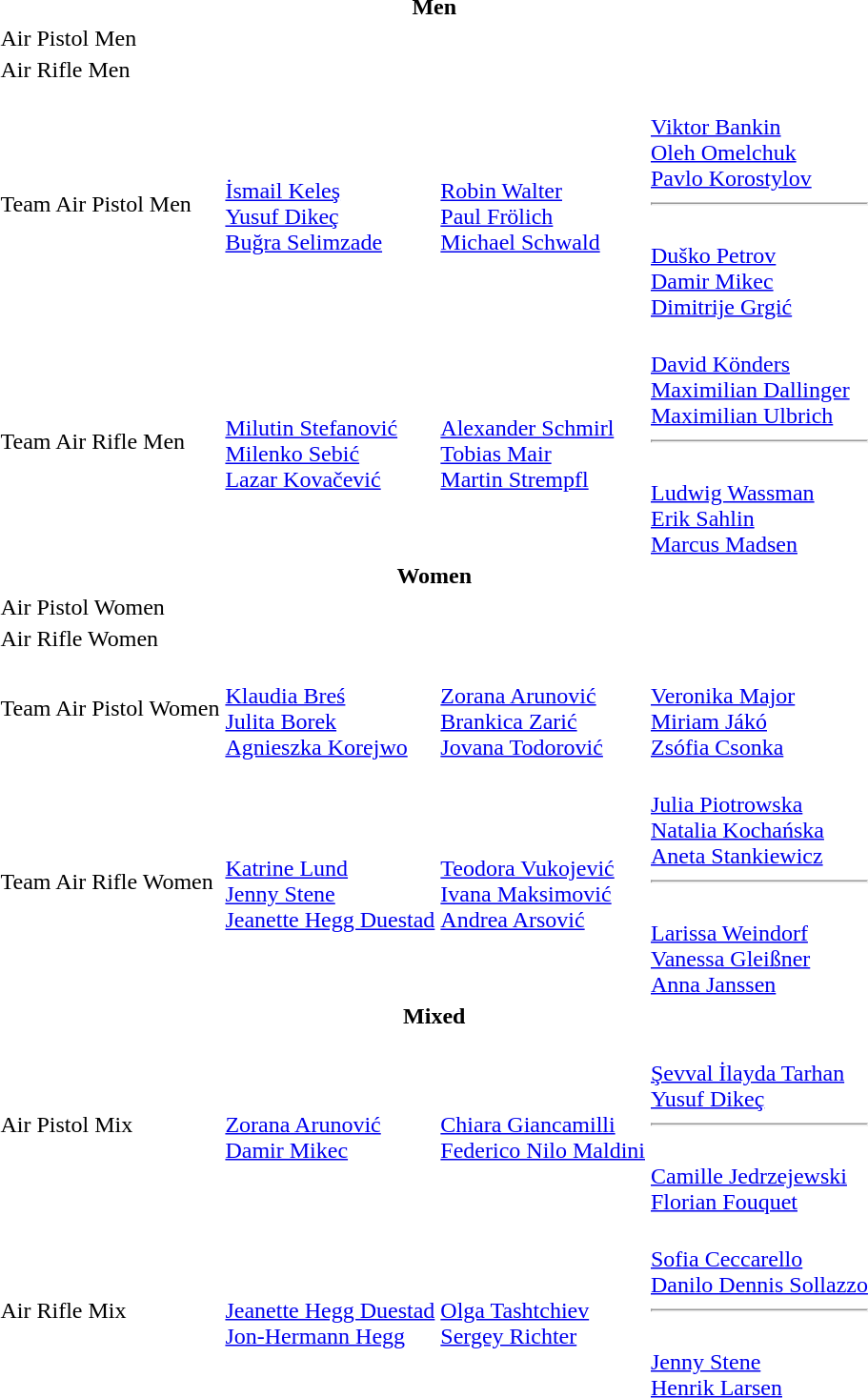<table>
<tr>
<th colspan=4>Men</th>
</tr>
<tr>
<td>Air Pistol Men</td>
<td></td>
<td></td>
<td></td>
</tr>
<tr>
<td>Air Rifle Men</td>
<td></td>
<td></td>
<td></td>
</tr>
<tr>
<td>Team Air Pistol Men</td>
<td><br><a href='#'>İsmail Keleş</a><br><a href='#'>Yusuf Dikeç</a><br><a href='#'>Buğra Selimzade</a></td>
<td><br><a href='#'>Robin Walter</a><br><a href='#'>Paul Frölich</a><br><a href='#'>Michael Schwald</a></td>
<td><br><a href='#'>Viktor Bankin</a><br><a href='#'>Oleh Omelchuk</a><br><a href='#'>Pavlo Korostylov</a><hr><br><a href='#'>Duško Petrov</a><br><a href='#'>Damir Mikec</a><br><a href='#'>Dimitrije Grgić</a></td>
</tr>
<tr>
<td>Team Air Rifle Men</td>
<td><br><a href='#'>Milutin Stefanović</a><br><a href='#'>Milenko Sebić</a><br><a href='#'>Lazar Kovačević</a></td>
<td><br><a href='#'>Alexander Schmirl</a><br><a href='#'>Tobias Mair</a><br><a href='#'>Martin Strempfl</a></td>
<td><br><a href='#'>David Könders</a><br><a href='#'>Maximilian Dallinger</a><br><a href='#'>Maximilian Ulbrich</a><hr><br><a href='#'>Ludwig Wassman</a><br><a href='#'>Erik Sahlin</a><br><a href='#'>Marcus Madsen</a></td>
</tr>
<tr>
<th colspan=4>Women</th>
</tr>
<tr>
<td>Air Pistol Women</td>
<td></td>
<td></td>
<td></td>
</tr>
<tr>
<td>Air Rifle Women</td>
<td></td>
<td></td>
<td></td>
</tr>
<tr>
<td>Team Air Pistol Women</td>
<td><br><a href='#'>Klaudia Breś</a><br><a href='#'>Julita Borek</a><br><a href='#'>Agnieszka Korejwo</a></td>
<td><br><a href='#'>Zorana Arunović</a><br><a href='#'>Brankica Zarić</a><br><a href='#'>Jovana Todorović</a></td>
<td><br><a href='#'>Veronika Major</a><br><a href='#'>Miriam Jákó</a><br><a href='#'>Zsófia Csonka</a></td>
</tr>
<tr>
<td>Team Air Rifle Women</td>
<td><br><a href='#'>Katrine Lund</a><br><a href='#'>Jenny Stene</a><br><a href='#'>Jeanette Hegg Duestad</a></td>
<td><br><a href='#'>Teodora Vukojević</a><br><a href='#'>Ivana Maksimović</a><br><a href='#'>Andrea Arsović</a></td>
<td><br><a href='#'>Julia Piotrowska</a><br><a href='#'>Natalia Kochańska</a><br><a href='#'>Aneta Stankiewicz</a><hr><br><a href='#'>Larissa Weindorf</a><br><a href='#'>Vanessa Gleißner</a><br><a href='#'>Anna Janssen</a></td>
</tr>
<tr>
<th colspan=4>Mixed</th>
</tr>
<tr>
<td>Air Pistol Mix</td>
<td><br><a href='#'>Zorana Arunović</a><br><a href='#'>Damir Mikec</a></td>
<td><br><a href='#'>Chiara Giancamilli</a><br><a href='#'>Federico Nilo Maldini</a></td>
<td><br><a href='#'>Şevval İlayda Tarhan</a><br><a href='#'>Yusuf Dikeç</a><hr><br><a href='#'>Camille Jedrzejewski</a><br><a href='#'>Florian Fouquet</a></td>
</tr>
<tr>
<td>Air Rifle Mix</td>
<td><br><a href='#'>Jeanette Hegg Duestad</a><br><a href='#'>Jon-Hermann Hegg</a></td>
<td><br><a href='#'>Olga Tashtchiev</a><br><a href='#'>Sergey Richter</a></td>
<td><br><a href='#'>Sofia Ceccarello</a><br><a href='#'>Danilo Dennis Sollazzo</a><hr><br><a href='#'>Jenny Stene</a><br><a href='#'>Henrik Larsen</a></td>
</tr>
</table>
